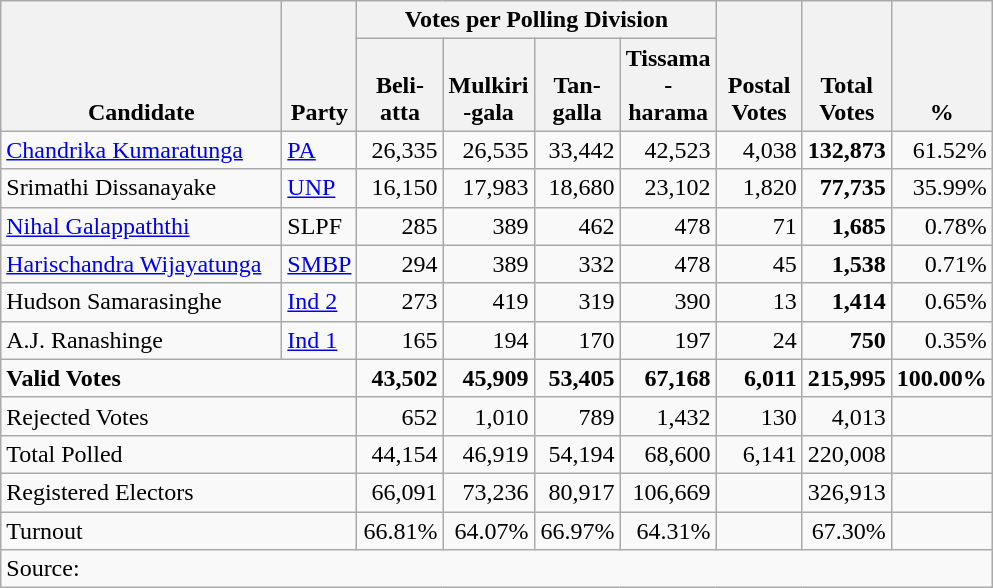<table class="wikitable" style="text-align:right;">
<tr>
<th align=left valign=bottom rowspan=2 width="180">Candidate</th>
<th align=left valign=bottom rowspan=2 width="40">Party</th>
<th colspan=4>Votes per Polling Division</th>
<th align=center valign=bottom rowspan=2 width="50">Postal<br>Votes</th>
<th align=center valign=bottom rowspan=2 width="50">Total Votes</th>
<th align=center valign=bottom rowspan=2 width="50">%</th>
</tr>
<tr>
<th align=center valign=bottom width="50">Beli-<br>atta</th>
<th align=center valign=bottom width="50">Mulkiri<br>-gala</th>
<th align=center valign=bottom width="50">Tan-<br>galla</th>
<th align=center valign=bottom width="50">Tissama<br>-harama</th>
</tr>
<tr>
<td align=left><a href='#'>Chandrika Kumaratunga</a></td>
<td align=left><a href='#'>PA</a></td>
<td>26,335</td>
<td>26,535</td>
<td>33,442</td>
<td>42,523</td>
<td>4,038</td>
<td><strong>132,873</strong></td>
<td>61.52%</td>
</tr>
<tr>
<td align=left>Srimathi Dissanayake</td>
<td align=left><a href='#'>UNP</a></td>
<td>16,150</td>
<td>17,983</td>
<td>18,680</td>
<td>23,102</td>
<td>1,820</td>
<td><strong>77,735</strong></td>
<td>35.99%</td>
</tr>
<tr>
<td align=left><a href='#'>Nihal Galappaththi</a></td>
<td align=left>SLPF</td>
<td>285</td>
<td>389</td>
<td>462</td>
<td>478</td>
<td>71</td>
<td><strong>1,685</strong></td>
<td>0.78%</td>
</tr>
<tr>
<td align=left><a href='#'>Harischandra Wijayatunga</a></td>
<td align=left><a href='#'>SMBP</a></td>
<td>294</td>
<td>389</td>
<td>332</td>
<td>478</td>
<td>45</td>
<td><strong>1,538</strong></td>
<td>0.71%</td>
</tr>
<tr>
<td align=left>Hudson Samarasinghe</td>
<td align=left><a href='#'>Ind 2</a></td>
<td>273</td>
<td>419</td>
<td>319</td>
<td>390</td>
<td>13</td>
<td><strong>1,414</strong></td>
<td>0.65%</td>
</tr>
<tr>
<td align=left>A.J. Ranashinge</td>
<td align=left><a href='#'>Ind 1</a></td>
<td>165</td>
<td>194</td>
<td>170</td>
<td>197</td>
<td>24</td>
<td><strong>750</strong></td>
<td>0.35%</td>
</tr>
<tr>
<td align=left colspan=2><strong>Valid Votes</strong></td>
<td><strong>43,502</strong></td>
<td><strong>45,909</strong></td>
<td><strong>53,405</strong></td>
<td><strong>67,168</strong></td>
<td><strong>6,011</strong></td>
<td><strong>215,995</strong></td>
<td><strong>100.00%</strong></td>
</tr>
<tr>
<td align=left colspan=2>Rejected Votes</td>
<td>652</td>
<td>1,010</td>
<td>789</td>
<td>1,432</td>
<td>130</td>
<td>4,013</td>
<td></td>
</tr>
<tr>
<td align=left colspan=2>Total Polled</td>
<td>44,154</td>
<td>46,919</td>
<td>54,194</td>
<td>68,600</td>
<td>6,141</td>
<td>220,008</td>
<td></td>
</tr>
<tr>
<td align=left colspan=2>Registered Electors</td>
<td>66,091</td>
<td>73,236</td>
<td>80,917</td>
<td>106,669</td>
<td></td>
<td>326,913</td>
<td></td>
</tr>
<tr>
<td align=left colspan=2>Turnout</td>
<td>66.81%</td>
<td>64.07%</td>
<td>66.97%</td>
<td>64.31%</td>
<td></td>
<td>67.30%</td>
<td></td>
</tr>
<tr>
<td align=left colspan=9>Source:</td>
</tr>
</table>
